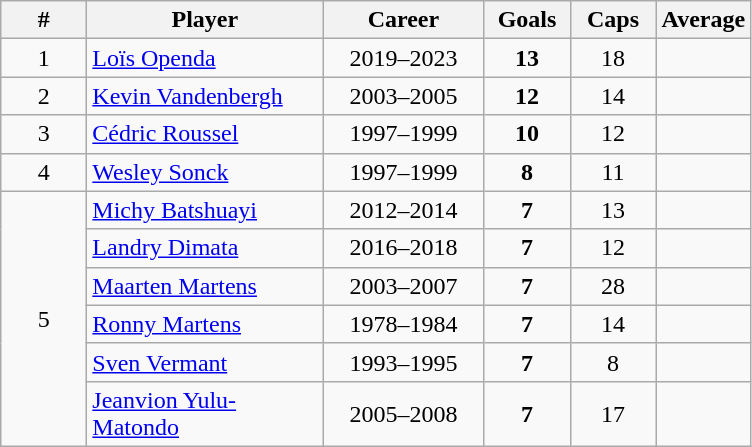<table class="wikitable sortable" style="text-align:center;">
<tr>
<th width="50">#</th>
<th style="width:150px;">Player</th>
<th style="width:100px;">Career</th>
<th width="50">Goals</th>
<th width="50">Caps</th>
<th width="50">Average</th>
</tr>
<tr>
<td>1</td>
<td style="text-align:left;"><a href='#'>Loïs Openda</a></td>
<td>2019–2023</td>
<td><strong>13</strong></td>
<td>18</td>
<td></td>
</tr>
<tr>
<td>2</td>
<td style="text-align:left;"><a href='#'>Kevin Vandenbergh</a></td>
<td>2003–2005</td>
<td><strong>12</strong></td>
<td>14</td>
<td></td>
</tr>
<tr>
<td>3</td>
<td style="text-align:left;"><a href='#'>Cédric Roussel</a></td>
<td>1997–1999</td>
<td><strong>10</strong></td>
<td>12</td>
<td></td>
</tr>
<tr>
<td>4</td>
<td style="text-align:left;"><a href='#'>Wesley Sonck</a></td>
<td>1997–1999</td>
<td><strong>8</strong></td>
<td>11</td>
<td></td>
</tr>
<tr>
<td rowspan=6>5</td>
<td style="text-align:left;"><a href='#'>Michy Batshuayi</a></td>
<td>2012–2014</td>
<td><strong>7</strong></td>
<td>13</td>
<td></td>
</tr>
<tr>
<td style="text-align:left;"><a href='#'>Landry Dimata</a></td>
<td>2016–2018</td>
<td><strong>7</strong></td>
<td>12</td>
<td></td>
</tr>
<tr>
<td style="text-align:left;"><a href='#'>Maarten Martens</a></td>
<td>2003–2007</td>
<td><strong>7</strong></td>
<td>28</td>
<td></td>
</tr>
<tr>
<td style="text-align:left;"><a href='#'>Ronny Martens</a></td>
<td>1978–1984</td>
<td><strong>7</strong></td>
<td>14</td>
<td></td>
</tr>
<tr>
<td style="text-align:left;"><a href='#'>Sven Vermant</a></td>
<td>1993–1995</td>
<td><strong>7</strong></td>
<td>8</td>
<td></td>
</tr>
<tr>
<td style="text-align:left;"><a href='#'>Jeanvion Yulu-Matondo</a></td>
<td>2005–2008</td>
<td><strong>7</strong></td>
<td>17</td>
<td></td>
</tr>
</table>
